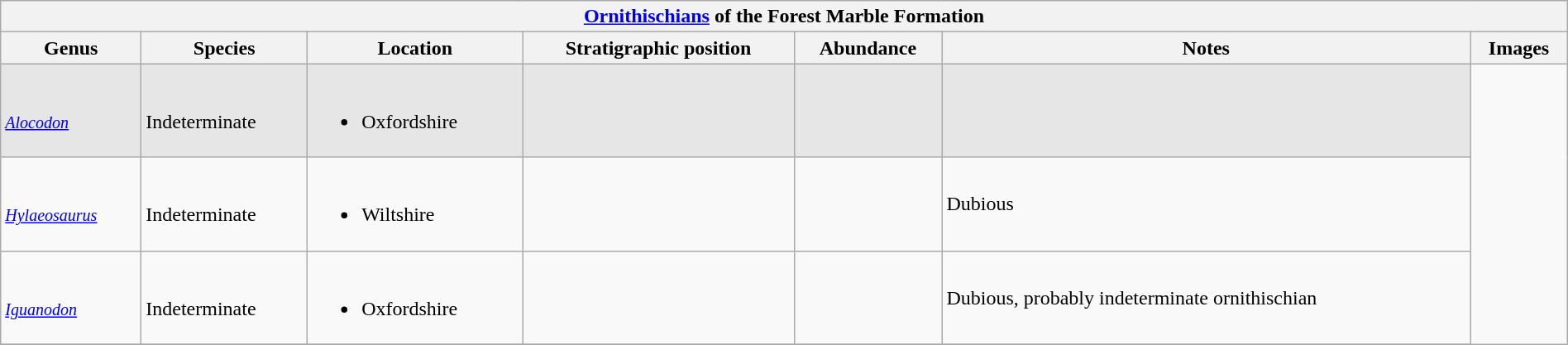<table class="wikitable" align="center" width="100%">
<tr>
<th colspan="7" align="center"><strong><a href='#'>Ornithischians</a> of the Forest Marble Formation</strong></th>
</tr>
<tr>
<th>Genus</th>
<th>Species</th>
<th>Location</th>
<th>Stratigraphic position</th>
<th>Abundance</th>
<th>Notes</th>
<th>Images</th>
</tr>
<tr>
<td style="background:#E6E6E6;"><br><small><em><a href='#'>Alocodon</a></em></small></td>
<td style="background:#E6E6E6;"><br>Indeterminate</td>
<td style="background:#E6E6E6;"><br><ul><li>Oxfordshire</li></ul></td>
<td style="background:#E6E6E6;"></td>
<td style="background:#E6E6E6;"></td>
<td style="background:#E6E6E6;"></td>
<td rowspan="99"></td>
</tr>
<tr>
<td><br><small><em><a href='#'>Hylaeosaurus</a></em></small></td>
<td><br>Indeterminate</td>
<td><br><ul><li>Wiltshire</li></ul></td>
<td></td>
<td></td>
<td>Dubious</td>
</tr>
<tr>
<td><br><em><small><a href='#'>Iguanodon</a></small></em></td>
<td><br>Indeterminate</td>
<td><br><ul><li>Oxfordshire</li></ul></td>
<td></td>
<td></td>
<td>Dubious, probably indeterminate ornithischian</td>
</tr>
<tr>
</tr>
</table>
